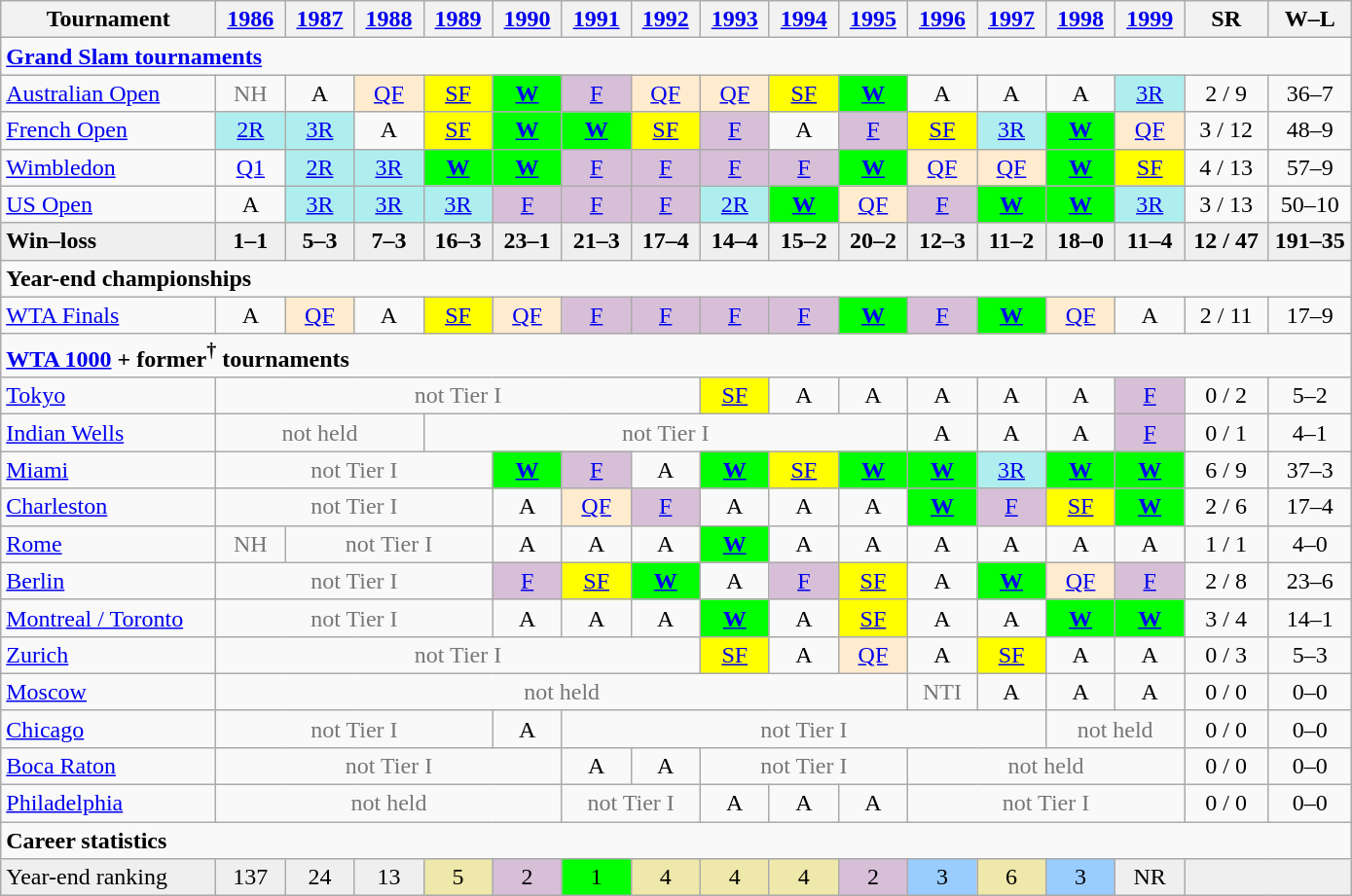<table class="wikitable nowrap" style=text-align:center;>
<tr>
<th width=140>Tournament</th>
<th width=40><a href='#'>1986</a></th>
<th width=40><a href='#'>1987</a></th>
<th width=40><a href='#'>1988</a></th>
<th width=40><a href='#'>1989</a></th>
<th width=40><a href='#'>1990</a></th>
<th width=40><a href='#'>1991</a></th>
<th width=40><a href='#'>1992</a></th>
<th width=40><a href='#'>1993</a></th>
<th width=40><a href='#'>1994</a></th>
<th width=40><a href='#'>1995</a></th>
<th width=40><a href='#'>1996</a></th>
<th width=40><a href='#'>1997</a></th>
<th width=40><a href='#'>1998</a></th>
<th width=40><a href='#'>1999</a></th>
<th width=50>SR</th>
<th width=50>W–L</th>
</tr>
<tr>
<td colspan="17" align=left><strong><a href='#'>Grand Slam tournaments</a></strong></td>
</tr>
<tr>
<td align=left><a href='#'>Australian Open</a></td>
<td style=color:#767676>NH</td>
<td>A</td>
<td bgcolor=ffebcd><a href='#'>QF</a></td>
<td bgcolor=yellow><a href='#'>SF</a></td>
<td bgcolor=lime><strong><a href='#'>W</a></strong></td>
<td bgcolor=thistle><a href='#'>F</a></td>
<td bgcolor=ffebcd><a href='#'>QF</a></td>
<td bgcolor=ffebcd><a href='#'>QF</a></td>
<td bgcolor=yellow><a href='#'>SF</a></td>
<td bgcolor=lime><strong><a href='#'>W</a></strong></td>
<td>A</td>
<td>A</td>
<td>A</td>
<td bgcolor=afeeee><a href='#'>3R</a></td>
<td>2 / 9</td>
<td>36–7</td>
</tr>
<tr>
<td align=left><a href='#'>French Open</a></td>
<td bgcolor=afeeee><a href='#'>2R</a></td>
<td bgcolor=afeeee><a href='#'>3R</a></td>
<td>A</td>
<td bgcolor=yellow><a href='#'>SF</a></td>
<td bgcolor=lime><strong><a href='#'>W</a></strong></td>
<td bgcolor=lime><strong><a href='#'>W</a></strong></td>
<td bgcolor=yellow><a href='#'>SF</a></td>
<td bgcolor=thistle><a href='#'>F</a></td>
<td>A</td>
<td bgcolor=thistle><a href='#'>F</a></td>
<td bgcolor=yellow><a href='#'>SF</a></td>
<td bgcolor=afeeee><a href='#'>3R</a></td>
<td bgcolor=lime><strong><a href='#'>W</a></strong></td>
<td bgcolor=ffebcd><a href='#'>QF</a></td>
<td>3 / 12</td>
<td>48–9</td>
</tr>
<tr>
<td align=left><a href='#'>Wimbledon</a></td>
<td><a href='#'>Q1</a></td>
<td bgcolor=afeeee><a href='#'>2R</a></td>
<td bgcolor=afeeee><a href='#'>3R</a></td>
<td bgcolor=lime><strong><a href='#'>W</a></strong></td>
<td bgcolor=lime><strong><a href='#'>W</a></strong></td>
<td bgcolor=thistle><a href='#'>F</a></td>
<td bgcolor=thistle><a href='#'>F</a></td>
<td bgcolor=thistle><a href='#'>F</a></td>
<td bgcolor=thistle><a href='#'>F</a></td>
<td bgcolor=lime><strong><a href='#'>W</a></strong></td>
<td bgcolor=ffebcd><a href='#'>QF</a></td>
<td bgcolor=ffebcd><a href='#'>QF</a></td>
<td bgcolor=lime><strong><a href='#'>W</a></strong></td>
<td bgcolor=yellow><a href='#'>SF</a></td>
<td>4 / 13</td>
<td>57–9</td>
</tr>
<tr>
<td align=left><a href='#'>US Open</a></td>
<td>A</td>
<td bgcolor=afeeee><a href='#'>3R</a></td>
<td bgcolor=afeeee><a href='#'>3R</a></td>
<td bgcolor=afeeee><a href='#'>3R</a></td>
<td bgcolor=thistle><a href='#'>F</a></td>
<td bgcolor=thistle><a href='#'>F</a></td>
<td bgcolor=thistle><a href='#'>F</a></td>
<td bgcolor=afeeee><a href='#'>2R</a></td>
<td bgcolor=lime><strong><a href='#'>W</a></strong></td>
<td bgcolor=ffebcd><a href='#'>QF</a></td>
<td bgcolor=thistle><a href='#'>F</a></td>
<td bgcolor=lime><strong><a href='#'>W</a></strong></td>
<td bgcolor=lime><strong><a href='#'>W</a></strong></td>
<td bgcolor=afeeee><a href='#'>3R</a></td>
<td>3 / 13</td>
<td>50–10</td>
</tr>
<tr style=background:#efefef;font-weight:bold>
<td style="text-align:left">Win–loss</td>
<td>1–1</td>
<td>5–3</td>
<td>7–3</td>
<td>16–3</td>
<td>23–1</td>
<td>21–3</td>
<td>17–4</td>
<td>14–4</td>
<td>15–2</td>
<td>20–2</td>
<td>12–3</td>
<td>11–2</td>
<td>18–0</td>
<td>11–4</td>
<td>12 / 47</td>
<td>191–35</td>
</tr>
<tr>
<td colspan="17" align="left"><strong>Year-end championships</strong></td>
</tr>
<tr>
<td align=left style="white-space:nowrap"><a href='#'>WTA Finals</a></td>
<td>A</td>
<td bgcolor=ffebcd><a href='#'>QF</a></td>
<td>A</td>
<td bgcolor=yellow><a href='#'>SF</a></td>
<td bgcolor=ffebcd><a href='#'>QF</a></td>
<td bgcolor=d8bfd8><a href='#'>F</a></td>
<td bgcolor=d8bfd8><a href='#'>F</a></td>
<td bgcolor=d8bfd8><a href='#'>F</a></td>
<td bgcolor=d8bfd8><a href='#'>F</a></td>
<td bgcolor=lime><strong><a href='#'>W</a></strong></td>
<td bgcolor=d8bfd8><a href='#'>F</a></td>
<td bgcolor=lime><strong><a href='#'>W</a></strong></td>
<td bgcolor=ffebcd><a href='#'>QF</a></td>
<td>A</td>
<td>2 / 11</td>
<td>17–9</td>
</tr>
<tr>
<td colspan="17" align="left"><strong><a href='#'>WTA 1000</a> + former<sup>†</sup> tournaments</strong></td>
</tr>
<tr>
<td align=left><a href='#'>Tokyo</a></td>
<td colspan=7 style=color:#767676>not Tier I</td>
<td bgcolor=yellow><a href='#'>SF</a></td>
<td>A</td>
<td>A</td>
<td>A</td>
<td>A</td>
<td>A</td>
<td bgcolor=d8bfd8><a href='#'>F</a></td>
<td>0 / 2</td>
<td>5–2</td>
</tr>
<tr>
<td align=left><a href='#'>Indian Wells</a></td>
<td colspan=3 style=color:#767676>not held</td>
<td colspan=7 style=color:#767676>not Tier I</td>
<td>A</td>
<td>A</td>
<td>A</td>
<td bgcolor=d8bfd8><a href='#'>F</a></td>
<td>0 / 1</td>
<td>4–1</td>
</tr>
<tr>
<td align=left><a href='#'>Miami</a></td>
<td colspan=4 style=color:#767676>not Tier I</td>
<td bgcolor=lime><strong><a href='#'>W</a></strong></td>
<td bgcolor=d8bfd8><a href='#'>F</a></td>
<td>A</td>
<td bgcolor=lime><strong><a href='#'>W</a></strong></td>
<td bgcolor=yellow><a href='#'>SF</a></td>
<td bgcolor=lime><strong><a href='#'>W</a></strong></td>
<td bgcolor=lime><strong><a href='#'>W</a></strong></td>
<td bgcolor=afeeee><a href='#'>3R</a></td>
<td bgcolor=lime><strong><a href='#'>W</a></strong></td>
<td bgcolor=lime><strong><a href='#'>W</a></strong></td>
<td>6 / 9</td>
<td>37–3</td>
</tr>
<tr>
<td align=left><a href='#'>Charleston</a></td>
<td colspan=4 style=color:#767676>not Tier I</td>
<td>A</td>
<td bgcolor=ffebcd><a href='#'>QF</a></td>
<td bgcolor=d8bfd8><a href='#'>F</a></td>
<td>A</td>
<td>A</td>
<td>A</td>
<td bgcolor=lime><strong><a href='#'>W</a></strong></td>
<td bgcolor=d8bfd8><a href='#'>F</a></td>
<td bgcolor=yellow><a href='#'>SF</a></td>
<td bgcolor=lime><strong><a href='#'>W</a></strong></td>
<td>2 / 6</td>
<td>17–4</td>
</tr>
<tr>
<td align=left><a href='#'>Rome</a></td>
<td colspan=1 style=color:#767676>NH</td>
<td colspan=3 style=color:#767676>not Tier I</td>
<td>A</td>
<td>A</td>
<td>A</td>
<td bgcolor=lime><strong><a href='#'>W</a></strong></td>
<td>A</td>
<td>A</td>
<td>A</td>
<td>A</td>
<td>A</td>
<td>A</td>
<td>1 / 1</td>
<td>4–0</td>
</tr>
<tr>
<td align=left><a href='#'>Berlin</a></td>
<td colspan=4 style=color:#767676>not Tier I</td>
<td bgcolor=d8bfd8><a href='#'>F</a></td>
<td bgcolor=yellow><a href='#'>SF</a></td>
<td bgcolor=lime><strong><a href='#'>W</a></strong></td>
<td>A</td>
<td bgcolor=d8bfd8><a href='#'>F</a></td>
<td bgcolor=yellow><a href='#'>SF</a></td>
<td>A</td>
<td bgcolor=lime><strong><a href='#'>W</a></strong></td>
<td bgcolor=ffebcd><a href='#'>QF</a></td>
<td bgcolor=d8bfd8><a href='#'>F</a></td>
<td>2 / 8</td>
<td>23–6</td>
</tr>
<tr>
<td align=left><a href='#'>Montreal / Toronto</a></td>
<td colspan=4 style=color:#767676>not Tier I</td>
<td>A</td>
<td>A</td>
<td>A</td>
<td bgcolor=lime><strong><a href='#'>W</a></strong></td>
<td>A</td>
<td bgcolor=yellow><a href='#'>SF</a></td>
<td>A</td>
<td>A</td>
<td bgcolor=lime><strong><a href='#'>W</a></strong></td>
<td bgcolor=lime><strong><a href='#'>W</a></strong></td>
<td>3 / 4</td>
<td>14–1</td>
</tr>
<tr>
<td align=left><a href='#'>Zurich</a></td>
<td colspan=7 style=color:#767676>not Tier I</td>
<td bgcolor=yellow><a href='#'>SF</a></td>
<td>A</td>
<td bgcolor=ffebcd><a href='#'>QF</a></td>
<td>A</td>
<td bgcolor=yellow><a href='#'>SF</a></td>
<td>A</td>
<td>A</td>
<td>0 / 3</td>
<td>5–3</td>
</tr>
<tr>
<td align=left><a href='#'>Moscow</a></td>
<td colspan=10 style=color:#767676>not held</td>
<td colspan=1 style=color:#767676>NTI</td>
<td>A</td>
<td>A</td>
<td>A</td>
<td>0 / 0</td>
<td>0–0</td>
</tr>
<tr>
<td align=left><a href='#'>Chicago</a></td>
<td colspan=4 style=color:#767676>not Tier I</td>
<td>A</td>
<td colspan=7 style=color:#767676>not Tier I</td>
<td colspan=2 style=color:#767676>not held</td>
<td>0 / 0</td>
<td>0–0</td>
</tr>
<tr>
<td align=left><a href='#'>Boca Raton</a></td>
<td colspan=5 style=color:#767676>not Tier I</td>
<td>A</td>
<td>A</td>
<td colspan=3 style=color:#767676>not Tier I</td>
<td colspan=4 style=color:#767676>not held</td>
<td>0 / 0</td>
<td>0–0</td>
</tr>
<tr>
<td align=left><a href='#'>Philadelphia</a></td>
<td colspan=5 style=color:#767676>not held</td>
<td colspan=2 style=color:#767676>not Tier I</td>
<td>A</td>
<td>A</td>
<td>A</td>
<td colspan=4 style=color:#767676>not Tier I</td>
<td>0 / 0</td>
<td>0–0</td>
</tr>
<tr>
<td colspan="17" align="left"><strong>Career statistics</strong></td>
</tr>
<tr bgcolor=efefef>
<td align=left>Year-end ranking</td>
<td>137</td>
<td>24</td>
<td>13</td>
<td bgcolor=EEE8AA>5</td>
<td bgcolor=D8BFD8>2</td>
<td bgcolor=00ff00>1</td>
<td bgcolor=EEE8AA>4</td>
<td bgcolor=EEE8AA>4</td>
<td bgcolor=EEE8AA>4</td>
<td bgcolor=D8BFD8>2</td>
<td bgcolor=99ccff>3</td>
<td bgcolor=EEE8AA>6</td>
<td bgcolor=99ccff>3</td>
<td>NR</td>
<td colspan=2></td>
</tr>
</table>
